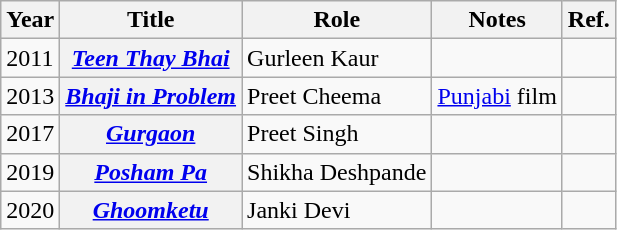<table class="wikitable sortable plainrowheaders" style="font-size:100%">
<tr style="text-align:center;">
<th scope="col">Year</th>
<th scope="col">Title</th>
<th scope="col">Role</th>
<th class="unsortable" scope="col">Notes</th>
<th class="unsortable" scope="col">Ref.</th>
</tr>
<tr>
<td>2011</td>
<th scope="row"><em><a href='#'>Teen Thay Bhai</a></em></th>
<td>Gurleen Kaur</td>
<td></td>
<td style="text-align:center;"></td>
</tr>
<tr>
<td>2013</td>
<th scope="row"><em><a href='#'>Bhaji in Problem</a></em></th>
<td>Preet Cheema</td>
<td><a href='#'>Punjabi</a> film</td>
<td style="text-align:center;"></td>
</tr>
<tr>
<td>2017</td>
<th scope="row"><em><a href='#'>Gurgaon</a></em></th>
<td>Preet Singh</td>
<td></td>
<td style="text-align:center;"></td>
</tr>
<tr>
<td>2019</td>
<th scope="row"><em><a href='#'>Posham Pa</a></em></th>
<td>Shikha Deshpande</td>
<td></td>
<td style="text-align:center;"></td>
</tr>
<tr>
<td>2020</td>
<th scope="row"><em><a href='#'>Ghoomketu</a></em></th>
<td>Janki Devi</td>
<td></td>
<td></td>
</tr>
</table>
